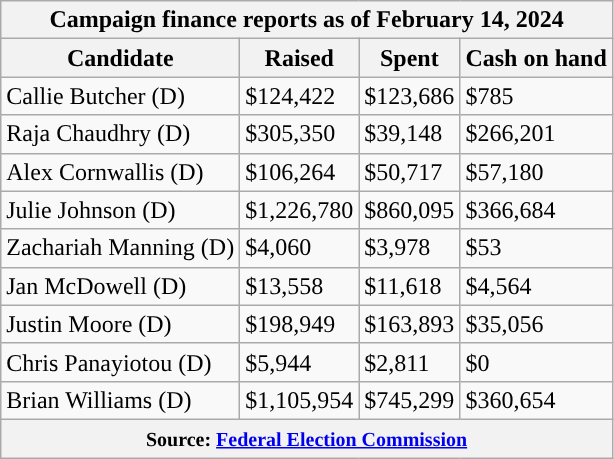<table class="wikitable sortable">
<tr>
<th colspan=4>Campaign finance reports as of February 14, 2024</th>
</tr>
<tr style="text-align:center;">
<th>Candidate</th>
<th>Raised</th>
<th>Spent</th>
<th>Cash on hand</th>
</tr>
<tr>
<td style="color:black;background-color:">Callie Butcher (D)</td>
<td>$124,422</td>
<td>$123,686</td>
<td>$785</td>
</tr>
<tr>
<td style="color:black;background-color:">Raja Chaudhry (D)</td>
<td>$305,350</td>
<td>$39,148</td>
<td>$266,201</td>
</tr>
<tr>
<td style="color:black;background-color:">Alex Cornwallis (D)</td>
<td>$106,264</td>
<td>$50,717</td>
<td>$57,180</td>
</tr>
<tr>
<td style="color:black;background-color:">Julie Johnson (D)</td>
<td>$1,226,780</td>
<td>$860,095</td>
<td>$366,684</td>
</tr>
<tr>
<td style="color:black;background-color:">Zachariah Manning (D)</td>
<td>$4,060</td>
<td>$3,978</td>
<td>$53</td>
</tr>
<tr>
<td style="color:black;background-color:">Jan McDowell (D)</td>
<td>$13,558</td>
<td>$11,618</td>
<td>$4,564</td>
</tr>
<tr>
<td style="color:black;background-color:">Justin Moore (D)</td>
<td>$198,949</td>
<td>$163,893</td>
<td>$35,056</td>
</tr>
<tr>
<td style="color:black;background-color:">Chris Panayiotou (D)</td>
<td>$5,944</td>
<td>$2,811</td>
<td>$0</td>
</tr>
<tr>
<td style="color:black;background-color:">Brian Williams (D)</td>
<td>$1,105,954</td>
<td>$745,299</td>
<td>$360,654</td>
</tr>
<tr>
<th colspan="4"><small>Source: <a href='#'>Federal Election Commission</a></small></th>
</tr>
</table>
